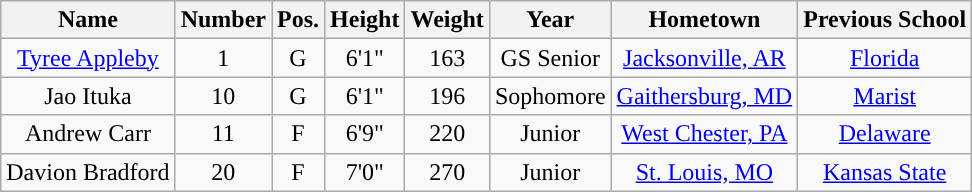<table class="wikitable sortable" border="1" style="text-align:center;">
<tr align=center>
<th>Name</th>
<th>Number</th>
<th>Pos.</th>
<th>Height</th>
<th>Weight</th>
<th>Year</th>
<th>Hometown</th>
<th>Previous School</th>
</tr>
<tr>
<td><a href='#'>Tyree Appleby</a></td>
<td>1</td>
<td>G</td>
<td>6'1"</td>
<td>163</td>
<td>GS Senior</td>
<td><a href='#'>Jacksonville, AR</a></td>
<td><a href='#'>Florida</a></td>
</tr>
<tr>
<td>Jao Ituka</td>
<td>10</td>
<td>G</td>
<td>6'1"</td>
<td>196</td>
<td>Sophomore</td>
<td><a href='#'>Gaithersburg, MD</a></td>
<td><a href='#'>Marist</a></td>
</tr>
<tr>
<td>Andrew Carr</td>
<td>11</td>
<td>F</td>
<td>6'9"</td>
<td>220</td>
<td>Junior</td>
<td><a href='#'>West Chester, PA</a></td>
<td><a href='#'>Delaware</a></td>
</tr>
<tr>
<td>Davion Bradford</td>
<td>20</td>
<td>F</td>
<td>7'0"</td>
<td>270</td>
<td>Junior</td>
<td><a href='#'>St. Louis, MO</a></td>
<td><a href='#'>Kansas State</a></td>
</tr>
</table>
